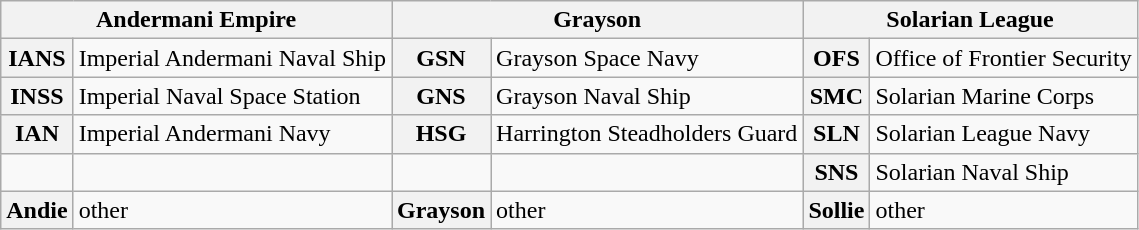<table class="wikitable">
<tr>
<th colspan=2>Andermani Empire</th>
<th colspan=2>Grayson</th>
<th colspan=2>Solarian League</th>
</tr>
<tr>
<th>IANS</th>
<td>Imperial Andermani Naval Ship</td>
<th>GSN</th>
<td>Grayson Space Navy</td>
<th>OFS</th>
<td>Office of Frontier Security</td>
</tr>
<tr>
<th>INSS</th>
<td>Imperial Naval Space Station</td>
<th>GNS</th>
<td>Grayson Naval Ship</td>
<th>SMC</th>
<td>Solarian Marine Corps</td>
</tr>
<tr>
<th>IAN</th>
<td>Imperial Andermani Navy</td>
<th>HSG</th>
<td>Harrington Steadholders Guard</td>
<th>SLN</th>
<td>Solarian League Navy</td>
</tr>
<tr>
<td></td>
<td></td>
<td></td>
<td></td>
<th>SNS</th>
<td>Solarian Naval Ship</td>
</tr>
<tr>
<th>Andie</th>
<td>other</td>
<th>Grayson</th>
<td>other</td>
<th>Sollie</th>
<td>other</td>
</tr>
</table>
